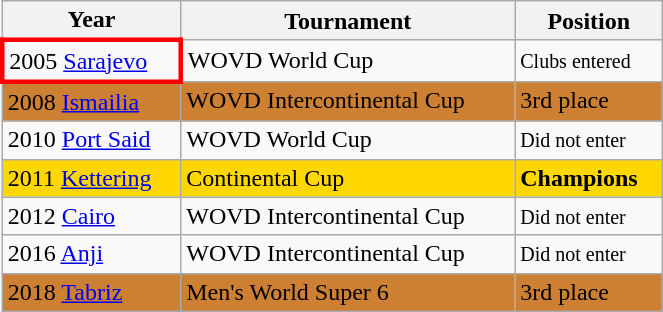<table class="wikitable" style="width:35%;">
<tr>
<th>Year</th>
<th>Tournament</th>
<th>Position</th>
</tr>
<tr style="vertical-align:top;">
<td style="border: 3px solid red"> 2005 <a href='#'>Sarajevo</a></td>
<td>WOVD World Cup</td>
<td><small>Clubs entered</small></td>
</tr>
<tr style="vertical-align:top; background:#cd7f32;">
<td> 2008 <a href='#'>Ismailia</a></td>
<td>WOVD Intercontinental Cup</td>
<td>3rd place</td>
</tr>
<tr style="vertical-align:top;">
<td> 2010 <a href='#'>Port Said</a></td>
<td>WOVD World Cup</td>
<td><small>Did not enter</small></td>
</tr>
<tr style="vertical-align:top; background:gold;">
<td> 2011 <a href='#'>Kettering</a></td>
<td>Continental Cup</td>
<td><strong>Champions</strong></td>
</tr>
<tr valign="top">
<td> 2012 <a href='#'>Cairo</a></td>
<td>WOVD Intercontinental Cup</td>
<td><small>Did not enter</small></td>
</tr>
<tr valign="top">
<td> 2016 <a href='#'>Anji</a></td>
<td>WOVD Intercontinental Cup</td>
<td><small>Did not enter</small></td>
</tr>
<tr style="vertical-align:top; background:#cd7f32;">
<td> 2018 <a href='#'>Tabriz</a></td>
<td>Men's World Super 6</td>
<td>3rd place</td>
</tr>
</table>
